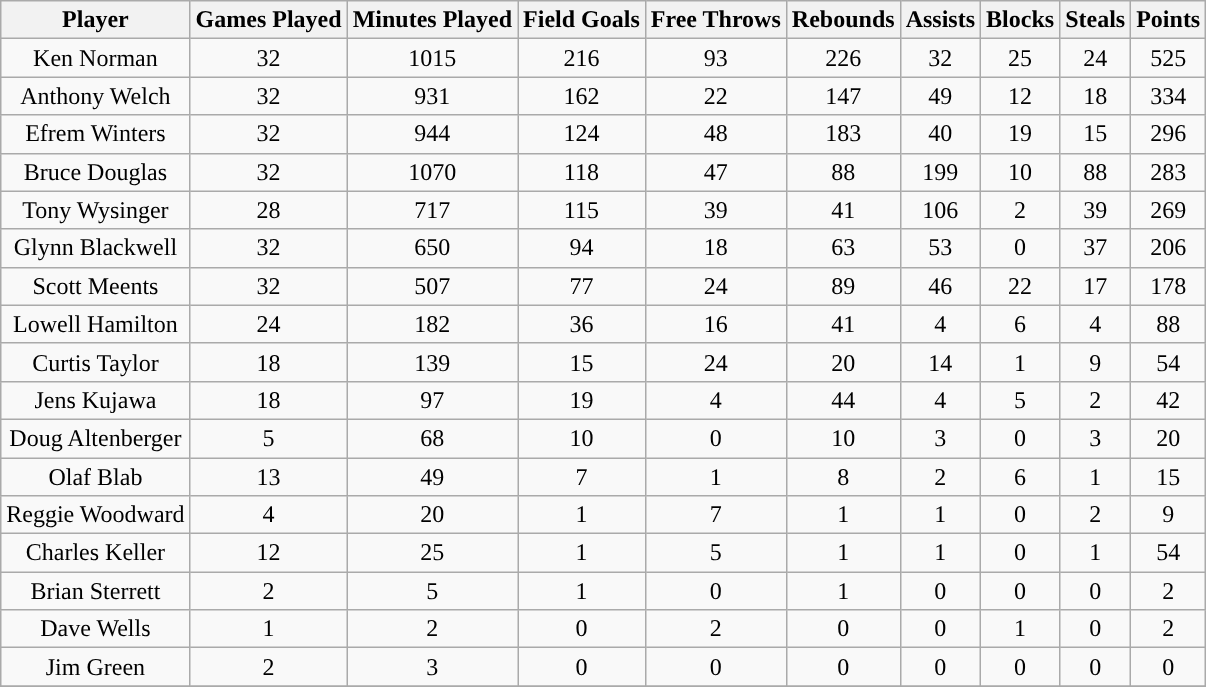<table class="wikitable sortable" style="text-align:center">
<tr>
<th>Player</th>
<th>Games Played</th>
<th>Minutes Played</th>
<th>Field Goals</th>
<th>Free Throws</th>
<th>Rebounds</th>
<th>Assists</th>
<th>Blocks</th>
<th>Steals</th>
<th>Points</th>
</tr>
<tr align="center" bgcolor="">
<td>Ken Norman</td>
<td>32</td>
<td>1015</td>
<td>216</td>
<td>93</td>
<td>226</td>
<td>32</td>
<td>25</td>
<td>24</td>
<td>525</td>
</tr>
<tr align="center" bgcolor="">
<td>Anthony Welch</td>
<td>32</td>
<td>931</td>
<td>162</td>
<td>22</td>
<td>147</td>
<td>49</td>
<td>12</td>
<td>18</td>
<td>334</td>
</tr>
<tr align="center" bgcolor="">
<td>Efrem Winters</td>
<td>32</td>
<td>944</td>
<td>124</td>
<td>48</td>
<td>183</td>
<td>40</td>
<td>19</td>
<td>15</td>
<td>296</td>
</tr>
<tr align="center" bgcolor="">
<td>Bruce Douglas</td>
<td>32</td>
<td>1070</td>
<td>118</td>
<td>47</td>
<td>88</td>
<td>199</td>
<td>10</td>
<td>88</td>
<td>283</td>
</tr>
<tr align="center" bgcolor="">
<td>Tony Wysinger</td>
<td>28</td>
<td>717</td>
<td>115</td>
<td>39</td>
<td>41</td>
<td>106</td>
<td>2</td>
<td>39</td>
<td>269</td>
</tr>
<tr align="center" bgcolor="">
<td>Glynn Blackwell</td>
<td>32</td>
<td>650</td>
<td>94</td>
<td>18</td>
<td>63</td>
<td>53</td>
<td>0</td>
<td>37</td>
<td>206</td>
</tr>
<tr align="center" bgcolor="">
<td>Scott Meents</td>
<td>32</td>
<td>507</td>
<td>77</td>
<td>24</td>
<td>89</td>
<td>46</td>
<td>22</td>
<td>17</td>
<td>178</td>
</tr>
<tr align="center" bgcolor="">
<td>Lowell Hamilton</td>
<td>24</td>
<td>182</td>
<td>36</td>
<td>16</td>
<td>41</td>
<td>4</td>
<td>6</td>
<td>4</td>
<td>88</td>
</tr>
<tr align="center" bgcolor="">
<td>Curtis Taylor</td>
<td>18</td>
<td>139</td>
<td>15</td>
<td>24</td>
<td>20</td>
<td>14</td>
<td>1</td>
<td>9</td>
<td>54</td>
</tr>
<tr align="center" bgcolor="">
<td>Jens Kujawa</td>
<td>18</td>
<td>97</td>
<td>19</td>
<td>4</td>
<td>44</td>
<td>4</td>
<td>5</td>
<td>2</td>
<td>42</td>
</tr>
<tr align="center" bgcolor="">
<td>Doug Altenberger</td>
<td>5</td>
<td>68</td>
<td>10</td>
<td>0</td>
<td>10</td>
<td>3</td>
<td>0</td>
<td>3</td>
<td>20</td>
</tr>
<tr align="center" bgcolor="">
<td>Olaf Blab</td>
<td>13</td>
<td>49</td>
<td>7</td>
<td>1</td>
<td>8</td>
<td>2</td>
<td>6</td>
<td>1</td>
<td>15</td>
</tr>
<tr align="center" bgcolor="">
<td>Reggie Woodward</td>
<td>4</td>
<td>20</td>
<td>1</td>
<td>7</td>
<td>1</td>
<td>1</td>
<td>0</td>
<td>2</td>
<td>9</td>
</tr>
<tr align="center" bgcolor="">
<td>Charles Keller</td>
<td>12</td>
<td>25</td>
<td>1</td>
<td>5</td>
<td>1</td>
<td>1</td>
<td>0</td>
<td>1</td>
<td>54</td>
</tr>
<tr align="center" bgcolor="">
<td>Brian Sterrett</td>
<td>2</td>
<td>5</td>
<td>1</td>
<td>0</td>
<td>1</td>
<td>0</td>
<td>0</td>
<td>0</td>
<td>2</td>
</tr>
<tr align="center" bgcolor="">
<td>Dave Wells</td>
<td>1</td>
<td>2</td>
<td>0</td>
<td>2</td>
<td>0</td>
<td>0</td>
<td>1</td>
<td>0</td>
<td>2</td>
</tr>
<tr align="center" bgcolor="">
<td>Jim Green</td>
<td>2</td>
<td>3</td>
<td>0</td>
<td>0</td>
<td>0</td>
<td>0</td>
<td>0</td>
<td>0</td>
<td>0</td>
</tr>
<tr align="center" bgcolor="">
</tr>
</table>
